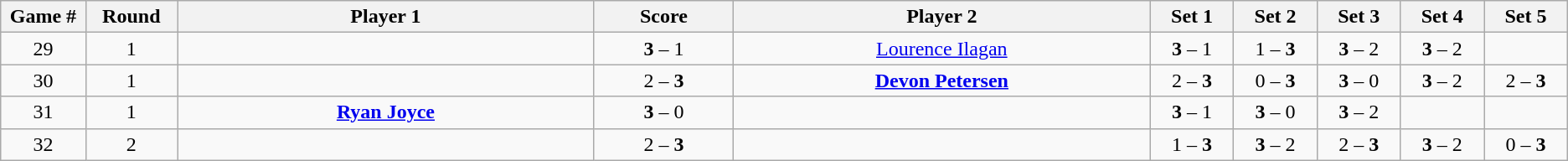<table class="wikitable">
<tr>
<th width="2%">Game #</th>
<th width="2%">Round</th>
<th width="15%">Player 1</th>
<th width="5%">Score</th>
<th width="15%">Player 2</th>
<th width="3%">Set 1</th>
<th width="3%">Set 2</th>
<th width="3%">Set 3</th>
<th width="3%">Set 4</th>
<th width="3%">Set 5</th>
</tr>
<tr style=text-align:center;">
<td>29</td>
<td>1</td>
<td></td>
<td><strong>3</strong> – 1</td>
<td><a href='#'>Lourence Ilagan</a> </td>
<td><strong>3</strong> – 1</td>
<td>1 – <strong>3</strong></td>
<td><strong>3</strong> – 2</td>
<td><strong>3</strong> – 2</td>
<td></td>
</tr>
<tr style=text-align:center;">
<td>30</td>
<td>1</td>
<td></td>
<td>2 – <strong>3</strong></td>
<td><strong><a href='#'>Devon Petersen</a></strong> </td>
<td>2 – <strong>3</strong></td>
<td>0 – <strong>3</strong></td>
<td><strong>3</strong> – 0</td>
<td><strong>3</strong> – 2</td>
<td>2 – <strong>3</strong></td>
</tr>
<tr style=text-align:center;">
<td>31</td>
<td>1</td>
<td> <strong><a href='#'>Ryan Joyce</a></strong></td>
<td><strong>3</strong> – 0</td>
<td></td>
<td><strong>3</strong> – 1</td>
<td><strong>3</strong> – 0</td>
<td><strong>3</strong> – 2</td>
<td></td>
<td></td>
</tr>
<tr style=text-align:center;">
<td>32</td>
<td>2</td>
<td></td>
<td>2 – <strong>3</strong></td>
<td></td>
<td>1 – <strong>3</strong></td>
<td><strong>3</strong> – 2</td>
<td>2 – <strong>3</strong></td>
<td><strong>3</strong> – 2</td>
<td>0 – <strong>3</strong></td>
</tr>
</table>
